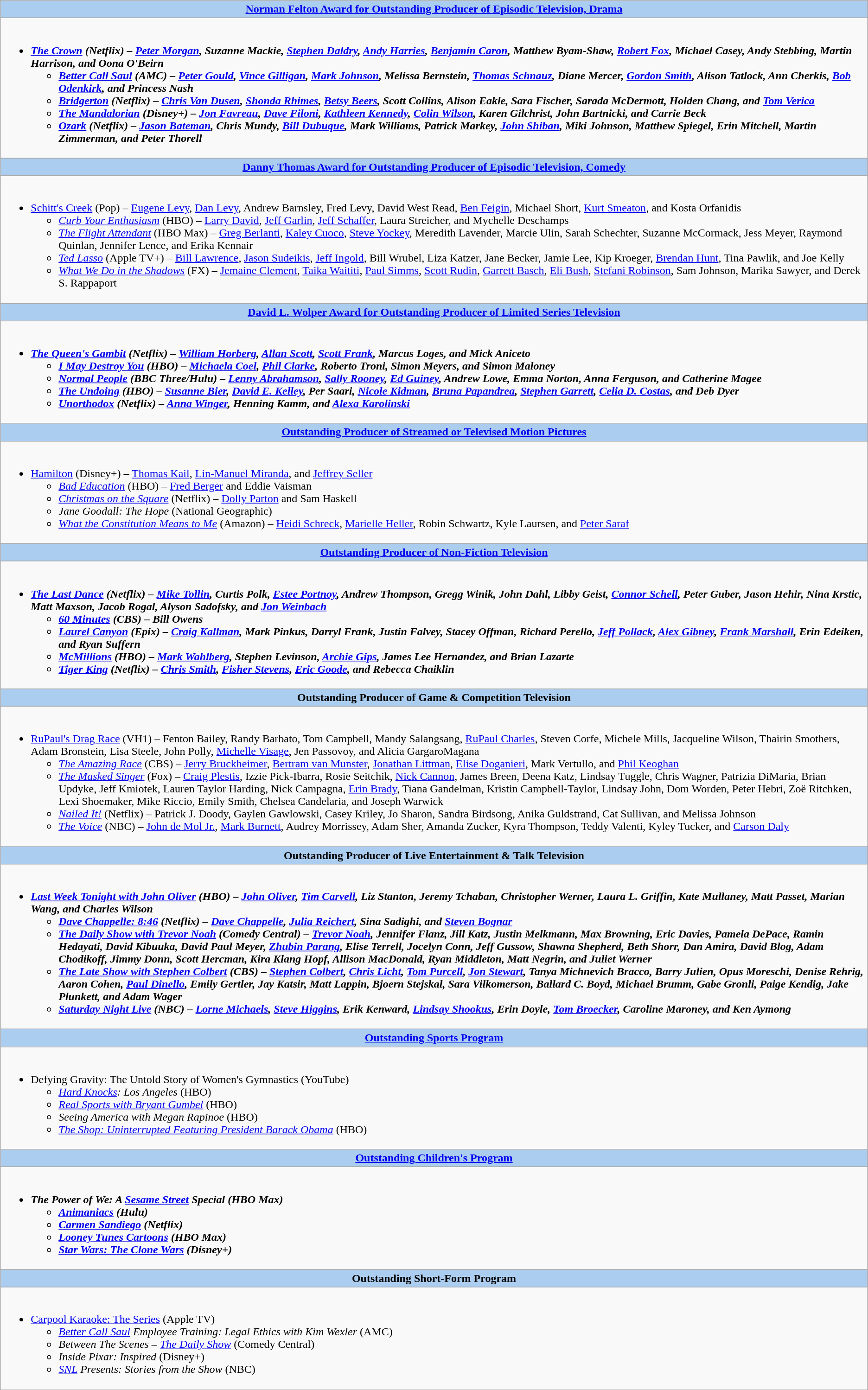<table class=wikitable style="width="100%">
<tr>
<th colspan="2" style="background:#abcdef;"><a href='#'>Norman Felton Award for Outstanding Producer of Episodic Television, Drama</a></th>
</tr>
<tr>
<td colspan="2" style="vertical-align:top;"><br><ul><li><strong><em><a href='#'>The Crown</a><em> (Netflix) – <a href='#'>Peter Morgan</a>, Suzanne Mackie, <a href='#'>Stephen Daldry</a>, <a href='#'>Andy Harries</a>, <a href='#'>Benjamin Caron</a>, Matthew Byam-Shaw, <a href='#'>Robert Fox</a>, Michael Casey, Andy Stebbing, Martin Harrison, and Oona O'Beirn<strong><ul><li></em><a href='#'>Better Call Saul</a><em> (AMC) – <a href='#'>Peter Gould</a>, <a href='#'>Vince Gilligan</a>, <a href='#'>Mark Johnson</a>, Melissa Bernstein, <a href='#'>Thomas Schnauz</a>, Diane Mercer, <a href='#'>Gordon Smith</a>, Alison Tatlock, Ann Cherkis, <a href='#'>Bob Odenkirk</a>, and Princess Nash</li><li></em><a href='#'>Bridgerton</a><em> (Netflix) – <a href='#'>Chris Van Dusen</a>, <a href='#'>Shonda Rhimes</a>, <a href='#'>Betsy Beers</a>, Scott Collins, Alison Eakle, Sara Fischer, Sarada McDermott, Holden Chang, and <a href='#'>Tom Verica</a></li><li></em><a href='#'>The Mandalorian</a><em> (Disney+) – <a href='#'>Jon Favreau</a>, <a href='#'>Dave Filoni</a>, <a href='#'>Kathleen Kennedy</a>, <a href='#'>Colin Wilson</a>, Karen Gilchrist, John Bartnicki, and Carrie Beck</li><li></em><a href='#'>Ozark</a><em> (Netflix) – <a href='#'>Jason Bateman</a>, Chris Mundy, <a href='#'>Bill Dubuque</a>, Mark Williams, Patrick Markey, <a href='#'>John Shiban</a>, Miki Johnson, Matthew Spiegel, Erin Mitchell, Martin Zimmerman, and Peter Thorell</li></ul></li></ul></td>
</tr>
<tr>
<th colspan="2" style="background:#abcdef;"><a href='#'>Danny Thomas Award for Outstanding Producer of Episodic Television, Comedy</a></th>
</tr>
<tr>
<td colspan="2" style="vertical-align:top;"><br><ul><li></em></strong><a href='#'>Schitt's Creek</a></em> (Pop) – <a href='#'>Eugene Levy</a>, <a href='#'>Dan Levy</a>, Andrew Barnsley, Fred Levy, David West Read, <a href='#'>Ben Feigin</a>, Michael Short, <a href='#'>Kurt Smeaton</a>, and Kosta Orfanidis</strong><ul><li><em><a href='#'>Curb Your Enthusiasm</a></em> (HBO) – <a href='#'>Larry David</a>, <a href='#'>Jeff Garlin</a>, <a href='#'>Jeff Schaffer</a>, Laura Streicher, and Mychelle Deschamps</li><li><em><a href='#'>The Flight Attendant</a></em> (HBO Max) – <a href='#'>Greg Berlanti</a>, <a href='#'>Kaley Cuoco</a>, <a href='#'>Steve Yockey</a>, Meredith Lavender, Marcie Ulin, Sarah Schechter, Suzanne McCormack, Jess Meyer, Raymond Quinlan, Jennifer Lence, and Erika Kennair</li><li><em><a href='#'>Ted Lasso</a></em> (Apple TV+) – <a href='#'>Bill Lawrence</a>, <a href='#'>Jason Sudeikis</a>, <a href='#'>Jeff Ingold</a>, Bill Wrubel, Liza Katzer, Jane Becker, Jamie Lee, Kip Kroeger, <a href='#'>Brendan Hunt</a>, Tina Pawlik, and Joe Kelly</li><li><em><a href='#'>What We Do in the Shadows</a></em> (FX) – <a href='#'>Jemaine Clement</a>, <a href='#'>Taika Waititi</a>, <a href='#'>Paul Simms</a>, <a href='#'>Scott Rudin</a>, <a href='#'>Garrett Basch</a>, <a href='#'>Eli Bush</a>, <a href='#'>Stefani Robinson</a>, Sam Johnson, Marika Sawyer, and Derek S. Rappaport</li></ul></li></ul></td>
</tr>
<tr>
<th colspan="2" style="background:#abcdef;"><a href='#'>David L. Wolper Award for Outstanding Producer of Limited Series Television</a></th>
</tr>
<tr>
<td colspan="2" style="vertical-align:top;"><br><ul><li><strong><em><a href='#'>The Queen's Gambit</a><em> (Netflix) – <a href='#'>William Horberg</a>, <a href='#'>Allan Scott</a>, <a href='#'>Scott Frank</a>, Marcus Loges, and Mick Aniceto<strong><ul><li></em><a href='#'>I May Destroy You</a><em> (HBO) – <a href='#'>Michaela Coel</a>, <a href='#'>Phil Clarke</a>, Roberto Troni, Simon Meyers, and Simon Maloney</li><li></em><a href='#'>Normal People</a><em> (BBC Three/Hulu) – <a href='#'>Lenny Abrahamson</a>, <a href='#'>Sally Rooney</a>, <a href='#'>Ed Guiney</a>, Andrew Lowe, Emma Norton, Anna Ferguson, and Catherine Magee</li><li></em><a href='#'>The Undoing</a><em> (HBO) – <a href='#'>Susanne Bier</a>, <a href='#'>David E. Kelley</a>, Per Saari, <a href='#'>Nicole Kidman</a>, <a href='#'>Bruna Papandrea</a>, <a href='#'>Stephen Garrett</a>, <a href='#'>Celia D. Costas</a>, and Deb Dyer</li><li></em><a href='#'>Unorthodox</a><em> (Netflix) – <a href='#'>Anna Winger</a>, Henning Kamm, and <a href='#'>Alexa Karolinski</a></li></ul></li></ul></td>
</tr>
<tr>
<th colspan="2" style="background:#abcdef;"><a href='#'>Outstanding Producer of Streamed or Televised Motion Pictures</a></th>
</tr>
<tr>
<td colspan="2" style="vertical-align:top;"><br><ul><li></em></strong><a href='#'>Hamilton</a></em> (Disney+) – <a href='#'>Thomas Kail</a>, <a href='#'>Lin-Manuel Miranda</a>, and <a href='#'>Jeffrey Seller</a></strong><ul><li><em><a href='#'>Bad Education</a></em> (HBO) – <a href='#'>Fred Berger</a> and Eddie Vaisman</li><li><em><a href='#'>Christmas on the Square</a></em> (Netflix) – <a href='#'>Dolly Parton</a> and Sam Haskell</li><li><em>Jane Goodall: The Hope</em> (National Geographic) </li><li><em><a href='#'>What the Constitution Means to Me</a></em> (Amazon) – <a href='#'>Heidi Schreck</a>, <a href='#'>Marielle Heller</a>, Robin Schwartz, Kyle Laursen, and <a href='#'>Peter Saraf</a></li></ul></li></ul></td>
</tr>
<tr>
<th colspan="2" style="background:#abcdef;"><a href='#'>Outstanding Producer of Non-Fiction Television</a></th>
</tr>
<tr>
<td colspan="2" style="vertical-align:top;"><br><ul><li><strong><em><a href='#'>The Last Dance</a><em> (Netflix) – <a href='#'>Mike Tollin</a>, Curtis Polk, <a href='#'>Estee Portnoy</a>, Andrew Thompson, Gregg Winik, John Dahl, Libby Geist, <a href='#'>Connor Schell</a>, Peter Guber, Jason Hehir, Nina Krstic, Matt Maxson, Jacob Rogal, Alyson Sadofsky, and <a href='#'>Jon Weinbach</a><strong><ul><li></em><a href='#'>60 Minutes</a><em> (CBS) – Bill Owens</li><li></em><a href='#'>Laurel Canyon</a><em> (Epix) – <a href='#'>Craig Kallman</a>, Mark Pinkus, Darryl Frank, Justin Falvey, Stacey Offman, Richard Perello, <a href='#'>Jeff Pollack</a>, <a href='#'>Alex Gibney</a>, <a href='#'>Frank Marshall</a>, Erin Edeiken, and Ryan Suffern</li><li></em><a href='#'>McMillions</a><em> (HBO) – <a href='#'>Mark Wahlberg</a>, Stephen Levinson, <a href='#'>Archie Gips</a>, James Lee Hernandez, and Brian Lazarte</li><li></em><a href='#'>Tiger King</a><em> (Netflix) – <a href='#'>Chris Smith</a>, <a href='#'>Fisher Stevens</a>, <a href='#'>Eric Goode</a>, and Rebecca Chaiklin</li></ul></li></ul></td>
</tr>
<tr>
<th colspan="2" style="background:#abcdef;">Outstanding Producer of Game & Competition Television</th>
</tr>
<tr>
<td colspan="2" style="vertical-align:top;"><br><ul><li></em></strong><a href='#'>RuPaul's Drag Race</a></em> (VH1) – Fenton Bailey, Randy Barbato, Tom Campbell, Mandy Salangsang, <a href='#'>RuPaul Charles</a>, Steven Corfe, Michele Mills, Jacqueline Wilson, Thairin Smothers, Adam Bronstein, Lisa Steele, John Polly, <a href='#'>Michelle Visage</a>, Jen Passovoy, and Alicia GargaroMagana</strong><ul><li><em><a href='#'>The Amazing Race</a></em> (CBS) – <a href='#'>Jerry Bruckheimer</a>, <a href='#'>Bertram van Munster</a>, <a href='#'>Jonathan Littman</a>, <a href='#'>Elise Doganieri</a>, Mark Vertullo, and <a href='#'>Phil Keoghan</a></li><li><em><a href='#'>The Masked Singer</a></em> (Fox) – <a href='#'>Craig Plestis</a>, Izzie Pick-Ibarra, Rosie Seitchik, <a href='#'>Nick Cannon</a>, James Breen, Deena Katz, Lindsay Tuggle, Chris Wagner, Patrizia DiMaria, Brian Updyke, Jeff Kmiotek, Lauren Taylor Harding, Nick Campagna, <a href='#'>Erin Brady</a>, Tiana Gandelman, Kristin Campbell-Taylor, Lindsay John, Dom Worden, Peter Hebri, Zoë Ritchken, Lexi Shoemaker, Mike Riccio, Emily Smith, Chelsea Candelaria, and Joseph Warwick</li><li><em><a href='#'>Nailed It!</a></em> (Netflix) – Patrick J. Doody, Gaylen Gawlowski, Casey Kriley, Jo Sharon, Sandra Birdsong, Anika Guldstrand, Cat Sullivan, and Melissa Johnson</li><li><em><a href='#'>The Voice</a></em> (NBC) – <a href='#'>John de Mol Jr.</a>, <a href='#'>Mark Burnett</a>, Audrey Morrissey, Adam Sher, Amanda Zucker, Kyra Thompson, Teddy Valenti, Kyley Tucker, and <a href='#'>Carson Daly</a></li></ul></li></ul></td>
</tr>
<tr>
<th colspan="2" style="background:#abcdef;">Outstanding Producer of Live Entertainment & Talk Television</th>
</tr>
<tr>
<td colspan="2" style="vertical-align:top;"><br><ul><li><strong><em><a href='#'>Last Week Tonight with John Oliver</a><em> (HBO) – <a href='#'>John Oliver</a>, <a href='#'>Tim Carvell</a>, Liz Stanton, Jeremy Tchaban, Christopher Werner, Laura L. Griffin, Kate Mullaney, Matt Passet, Marian Wang, and Charles Wilson<strong><ul><li></em><a href='#'>Dave Chappelle: 8:46</a><em> (Netflix) – <a href='#'>Dave Chappelle</a>, <a href='#'>Julia Reichert</a>, Sina Sadighi, and <a href='#'>Steven Bognar</a></li><li></em><a href='#'>The Daily Show with Trevor Noah</a><em> (Comedy Central) – <a href='#'>Trevor Noah</a>, Jennifer Flanz, Jill Katz, Justin Melkmann, Max Browning, Eric Davies, Pamela DePace, Ramin Hedayati, David Kibuuka, David Paul Meyer, <a href='#'>Zhubin Parang</a>, Elise Terrell, Jocelyn Conn, Jeff Gussow, Shawna Shepherd, Beth Shorr, Dan Amira, David Blog, Adam Chodikoff, Jimmy Donn, Scott Hercman, Kira Klang Hopf, Allison MacDonald, Ryan Middleton, Matt Negrin, and Juliet Werner</li><li></em><a href='#'>The Late Show with Stephen Colbert</a><em> (CBS) – <a href='#'>Stephen Colbert</a>, <a href='#'>Chris Licht</a>, <a href='#'>Tom Purcell</a>, <a href='#'>Jon Stewart</a>, Tanya Michnevich Bracco, Barry Julien, Opus Moreschi, Denise Rehrig, Aaron Cohen, <a href='#'>Paul Dinello</a>, Emily Gertler, Jay Katsir, Matt Lappin, Bjoern Stejskal, Sara Vilkomerson, Ballard C. Boyd, Michael Brumm, Gabe Gronli, Paige Kendig, Jake Plunkett, and Adam Wager</li><li></em><a href='#'>Saturday Night Live</a><em> (NBC) – <a href='#'>Lorne Michaels</a>, <a href='#'>Steve Higgins</a>, Erik Kenward, <a href='#'>Lindsay Shookus</a>, Erin Doyle, <a href='#'>Tom Broecker</a>, Caroline Maroney, and Ken Aymong</li></ul></li></ul></td>
</tr>
<tr>
<th colspan="2" style="background:#abcdef;"><a href='#'>Outstanding Sports Program</a></th>
</tr>
<tr>
<td colspan="2" style="vertical-align:top;"><br><ul><li></em></strong>Defying Gravity: The Untold Story of Women's Gymnastics</em> (YouTube)</strong><ul><li><em><a href='#'>Hard Knocks</a>: Los Angeles</em> (HBO)</li><li><em><a href='#'>Real Sports with Bryant Gumbel</a></em> (HBO)</li><li><em>Seeing America with Megan Rapinoe</em> (HBO)</li><li><em><a href='#'>The Shop: Uninterrupted Featuring President Barack Obama</a></em> (HBO)</li></ul></li></ul></td>
</tr>
<tr>
<th colspan="2" style="background:#abcdef;"><a href='#'>Outstanding Children's Program</a></th>
</tr>
<tr>
<td colspan="2" style="vertical-align:top;"><br><ul><li><strong><em>The Power of We: A <a href='#'>Sesame Street</a> Special<em> (HBO Max)<strong><ul><li></em><a href='#'>Animaniacs</a><em> (Hulu)</li><li></em><a href='#'>Carmen Sandiego</a><em> (Netflix)</li><li></em><a href='#'>Looney Tunes Cartoons</a><em> (HBO Max)</li><li></em><a href='#'>Star Wars: The Clone Wars</a><em> (Disney+)</li></ul></li></ul></td>
</tr>
<tr>
<th colspan="2" style="background:#abcdef;">Outstanding Short-Form Program</th>
</tr>
<tr>
<td colspan="2" style="vertical-align:top;"><br><ul><li></em></strong><a href='#'>Carpool Karaoke: The Series</a></em> (Apple TV)</strong><ul><li><em><a href='#'>Better Call Saul</a> Employee Training: Legal Ethics with Kim Wexler</em> (AMC)</li><li><em>Between The Scenes – <a href='#'>The Daily Show</a></em> (Comedy Central)</li><li><em>Inside Pixar: Inspired</em> (Disney+)</li><li><em><a href='#'>SNL</a> Presents: Stories from the Show</em> (NBC)</li></ul></li></ul></td>
</tr>
</table>
